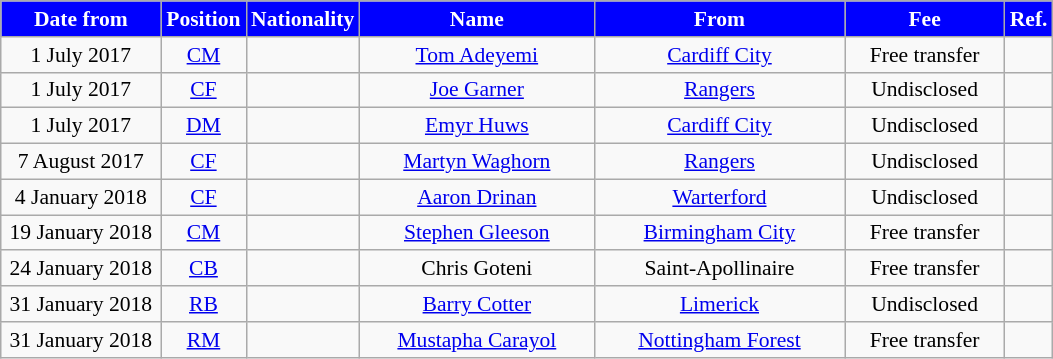<table class="wikitable"  style="text-align:center; font-size:90%; ">
<tr>
<th style="background:#0000FF; color:white; width:100px;">Date from</th>
<th style="background:#0000FF; color:white; width:50px;">Position</th>
<th style="background:#0000FF; color:white; width:50px;">Nationality</th>
<th style="background:#0000FF; color:white; width:150px;">Name</th>
<th style="background:#0000FF; color:white; width:160px;">From</th>
<th style="background:#0000FF; color:white; width:100px;">Fee</th>
<th style="background:#0000FF; color:white; width:25px;">Ref.</th>
</tr>
<tr>
<td>1 July 2017</td>
<td><a href='#'>CM</a></td>
<td></td>
<td><a href='#'>Tom Adeyemi</a></td>
<td> <a href='#'>Cardiff City</a></td>
<td>Free transfer</td>
<td></td>
</tr>
<tr>
<td>1 July 2017</td>
<td><a href='#'>CF</a></td>
<td></td>
<td><a href='#'>Joe Garner</a></td>
<td> <a href='#'>Rangers</a></td>
<td>Undisclosed</td>
<td></td>
</tr>
<tr>
<td>1 July 2017</td>
<td><a href='#'>DM</a></td>
<td></td>
<td><a href='#'>Emyr Huws</a></td>
<td> <a href='#'>Cardiff City</a></td>
<td>Undisclosed</td>
<td></td>
</tr>
<tr>
<td>7 August 2017</td>
<td><a href='#'>CF</a></td>
<td></td>
<td><a href='#'>Martyn Waghorn</a></td>
<td> <a href='#'>Rangers</a></td>
<td>Undisclosed</td>
<td></td>
</tr>
<tr>
<td>4 January 2018</td>
<td><a href='#'>CF</a></td>
<td></td>
<td><a href='#'>Aaron Drinan</a></td>
<td> <a href='#'>Warterford</a></td>
<td>Undisclosed</td>
<td></td>
</tr>
<tr>
<td>19 January 2018</td>
<td><a href='#'>CM</a></td>
<td></td>
<td><a href='#'>Stephen Gleeson</a></td>
<td> <a href='#'>Birmingham City</a></td>
<td>Free transfer</td>
<td></td>
</tr>
<tr>
<td>24 January 2018</td>
<td><a href='#'>CB</a></td>
<td></td>
<td>Chris Goteni</td>
<td> Saint-Apollinaire</td>
<td>Free transfer</td>
<td></td>
</tr>
<tr>
<td>31 January 2018</td>
<td><a href='#'>RB</a></td>
<td></td>
<td><a href='#'>Barry Cotter</a></td>
<td> <a href='#'>Limerick</a></td>
<td>Undisclosed</td>
<td></td>
</tr>
<tr>
<td>31 January 2018</td>
<td><a href='#'>RM</a></td>
<td></td>
<td><a href='#'>Mustapha Carayol</a></td>
<td> <a href='#'>Nottingham Forest</a></td>
<td>Free transfer</td>
<td></td>
</tr>
</table>
